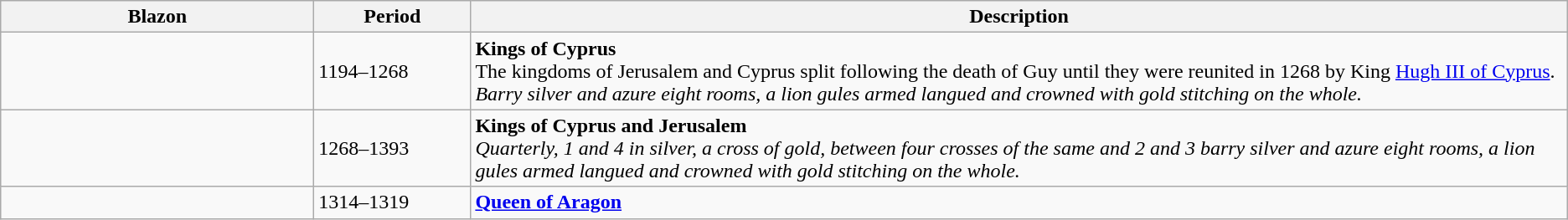<table class="wikitable">
<tr>
<th style="width:20%;">Blazon</th>
<th style="width:10%;">Period</th>
<th style="width:70%;">Description</th>
</tr>
<tr>
<td></td>
<td>1194–1268</td>
<td><strong>Kings of Cyprus</strong><br>The kingdoms of Jerusalem and Cyprus split following the death of Guy until they were reunited in 1268 by King <a href='#'>Hugh III of Cyprus</a>.<br><em>Barry silver and azure eight rooms, a lion gules armed langued and crowned with gold stitching on the whole.</em></td>
</tr>
<tr>
<td></td>
<td>1268–1393</td>
<td><strong>Kings of Cyprus and Jerusalem</strong><br><em>Quarterly, 1 and 4 in silver, a cross of gold, between four crosses of the same and 2 and 3 barry silver and azure eight rooms, a lion gules armed langued and crowned with gold stitching on the whole.</em></td>
</tr>
<tr>
<td></td>
<td>1314–1319</td>
<td><strong><a href='#'>Queen of Aragon</a></strong></td>
</tr>
</table>
